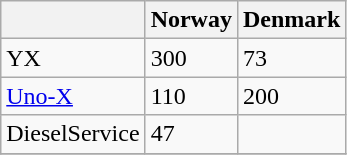<table class="wikitable">
<tr>
<th></th>
<th>Norway</th>
<th>Denmark</th>
</tr>
<tr>
<td>YX</td>
<td>300</td>
<td>73</td>
</tr>
<tr>
<td><a href='#'>Uno-X</a></td>
<td>110</td>
<td>200</td>
</tr>
<tr>
<td>DieselService</td>
<td>47</td>
<td></td>
</tr>
<tr>
</tr>
</table>
